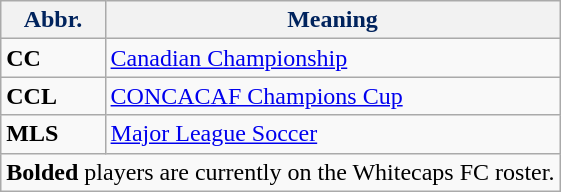<table class="wikitable">
<tr>
<th style="color:#00235D;">Abbr.</th>
<th style="color:#00235D;">Meaning</th>
</tr>
<tr>
<td><strong>CC</strong></td>
<td><a href='#'>Canadian Championship</a></td>
</tr>
<tr>
<td><strong>CCL</strong></td>
<td><a href='#'>CONCACAF Champions Cup</a></td>
</tr>
<tr>
<td><strong>MLS</strong></td>
<td><a href='#'>Major League Soccer</a></td>
</tr>
<tr>
<td colspan="2"><strong>Bolded</strong> players are currently on the Whitecaps FC roster.</td>
</tr>
</table>
